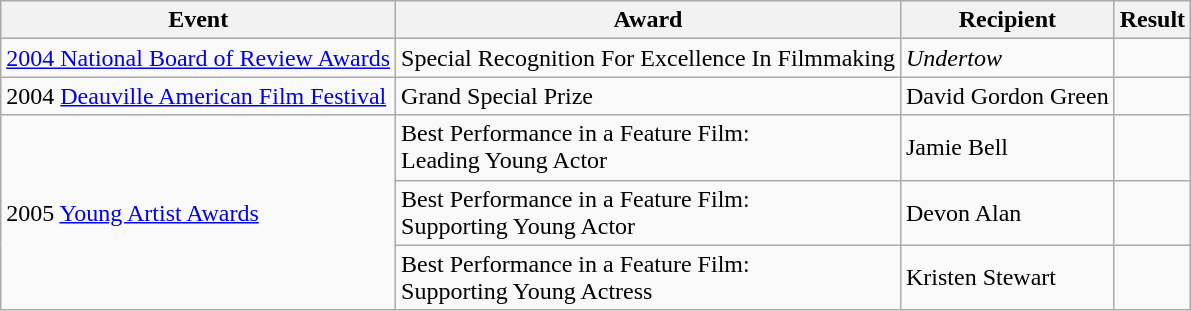<table class="wikitable sortable">
<tr>
<th>Event</th>
<th>Award</th>
<th>Recipient</th>
<th>Result</th>
</tr>
<tr>
<td><a href='#'>2004 National Board of Review Awards</a></td>
<td>Special Recognition For Excellence In Filmmaking</td>
<td><em>Undertow</em></td>
<td></td>
</tr>
<tr>
<td>2004 <a href='#'>Deauville American Film Festival</a></td>
<td>Grand Special Prize</td>
<td>David Gordon Green</td>
<td></td>
</tr>
<tr>
<td rowspan="3">2005 <a href='#'>Young Artist Awards</a></td>
<td>Best Performance in a Feature Film: <br>Leading Young Actor</td>
<td>Jamie Bell</td>
<td></td>
</tr>
<tr>
<td>Best Performance in a Feature Film: <br>Supporting Young Actor</td>
<td>Devon Alan</td>
<td></td>
</tr>
<tr>
<td>Best Performance in a Feature Film: <br>Supporting Young Actress</td>
<td>Kristen Stewart</td>
<td></td>
</tr>
</table>
